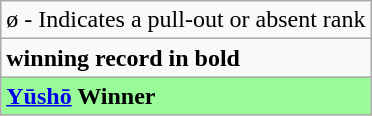<table class="wikitable">
<tr>
<td>ø - Indicates a pull-out or absent rank</td>
</tr>
<tr>
<td><strong>winning record in bold</strong></td>
</tr>
<tr>
<td style="background: PaleGreen;"><strong><a href='#'>Yūshō</a> Winner</strong></td>
</tr>
</table>
